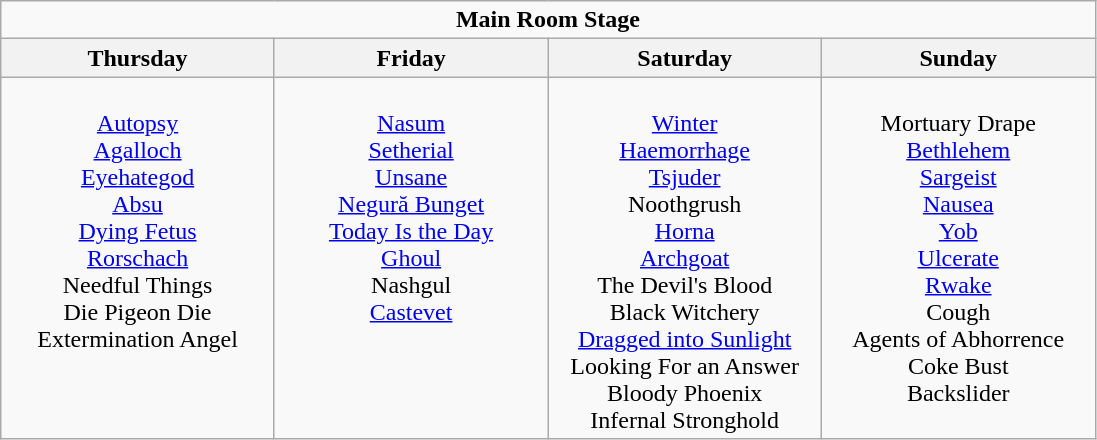<table class="wikitable">
<tr>
<td colspan="4" align="center"><strong>Main Room Stage</strong></td>
</tr>
<tr>
<th>Thursday</th>
<th>Friday</th>
<th>Saturday</th>
<th>Sunday</th>
</tr>
<tr>
<td valign="top" align="center" width=175><br><a href='#'>Autopsy</a><br>
<a href='#'>Agalloch</a><br>
<a href='#'>Eyehategod</a><br>
<a href='#'>Absu</a><br>
<a href='#'>Dying Fetus</a><br>
<a href='#'>Rorschach</a><br>
Needful Things<br>
Die Pigeon Die<br>
Extermination Angel</td>
<td valign="top" align="center" width=175><br><a href='#'>Nasum</a><br>
<a href='#'>Setherial</a><br>
<a href='#'>Unsane</a><br>
<a href='#'>Negură Bunget</a><br>
<a href='#'>Today Is the Day</a><br>
<a href='#'>Ghoul</a><br>
Nashgul<br>
<a href='#'>Castevet</a></td>
<td valign="top" align="center" width=175><br><a href='#'>Winter</a><br>
<a href='#'>Haemorrhage</a><br>
<a href='#'>Tsjuder</a><br>
Noothgrush<br>
<a href='#'>Horna</a><br>
<a href='#'>Archgoat</a><br>
The Devil's Blood<br>
Black Witchery<br>
<a href='#'>Dragged into Sunlight</a><br>
Looking For an Answer<br>
Bloody Phoenix<br>
Infernal Stronghold</td>
<td valign="top" align="center" width=175><br>Mortuary Drape<br>
<a href='#'>Bethlehem</a><br>
<a href='#'>Sargeist</a><br>
<a href='#'>Nausea</a><br>
<a href='#'>Yob</a><br>
<a href='#'>Ulcerate</a><br>
<a href='#'>Rwake</a><br>
Cough<br>
Agents of Abhorrence<br>
Coke Bust<br>
Backslider</td>
</tr>
</table>
